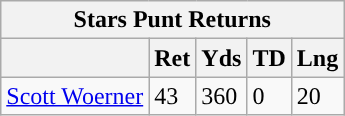<table class="wikitable">
<tr>
<th colspan="5">Stars Punt Returns</th>
</tr>
<tr>
<th></th>
<th>Ret</th>
<th>Yds</th>
<th>TD</th>
<th>Lng</th>
</tr>
<tr>
<td><a href='#'>Scott Woerner</a></td>
<td>43</td>
<td>360</td>
<td>0</td>
<td>20</td>
</tr>
</table>
